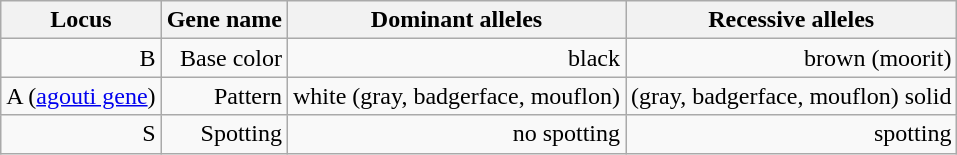<table class="wikitable" style="text-align:right;">
<tr>
<th>Locus</th>
<th>Gene name</th>
<th>Dominant alleles</th>
<th>Recessive alleles</th>
</tr>
<tr>
<td>B</td>
<td>Base color</td>
<td>black</td>
<td>brown (moorit)</td>
</tr>
<tr>
<td>A (<a href='#'>agouti gene</a>)</td>
<td>Pattern</td>
<td>white (gray, badgerface, mouflon)</td>
<td>(gray, badgerface, mouflon) solid</td>
</tr>
<tr>
<td>S</td>
<td>Spotting</td>
<td>no spotting</td>
<td>spotting</td>
</tr>
</table>
